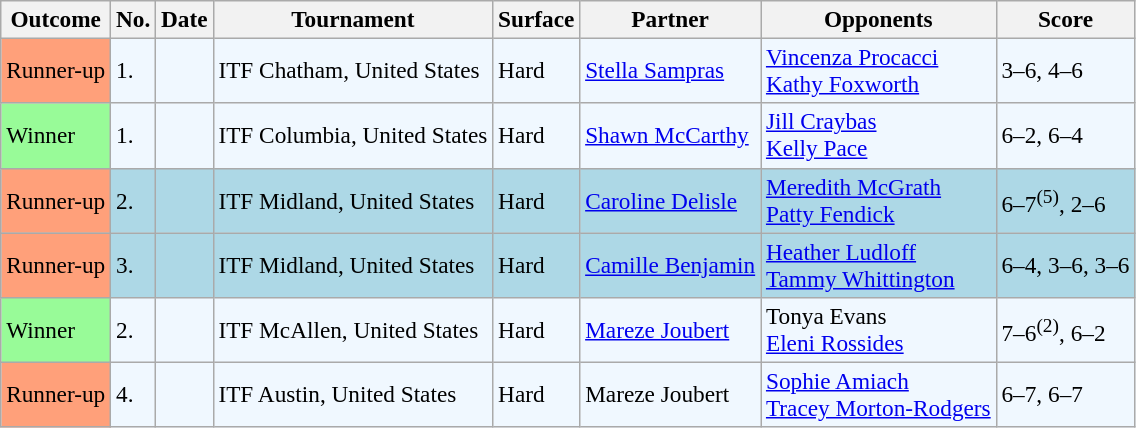<table class="sortable wikitable" style=font-size:97%>
<tr>
<th>Outcome</th>
<th>No.</th>
<th>Date</th>
<th>Tournament</th>
<th>Surface</th>
<th>Partner</th>
<th>Opponents</th>
<th>Score</th>
</tr>
<tr style="background:#f0f8ff;">
<td style="background:#ffa07a;">Runner-up</td>
<td>1.</td>
<td></td>
<td>ITF Chatham, United States</td>
<td>Hard</td>
<td> <a href='#'>Stella Sampras</a></td>
<td> <a href='#'>Vincenza Procacci</a> <br>  <a href='#'>Kathy Foxworth</a></td>
<td>3–6, 4–6</td>
</tr>
<tr bgcolor=#f0f8ff>
<td bgcolor="98FB98">Winner</td>
<td>1.</td>
<td></td>
<td>ITF Columbia, United States</td>
<td>Hard</td>
<td> <a href='#'>Shawn McCarthy</a></td>
<td> <a href='#'>Jill Craybas</a> <br>  <a href='#'>Kelly Pace</a></td>
<td>6–2, 6–4</td>
</tr>
<tr style="background:lightblue;">
<td bgcolor=FFA07A>Runner-up</td>
<td>2.</td>
<td></td>
<td>ITF Midland, United States</td>
<td>Hard</td>
<td> <a href='#'>Caroline Delisle</a></td>
<td> <a href='#'>Meredith McGrath</a> <br>  <a href='#'>Patty Fendick</a></td>
<td>6–7<sup>(5)</sup>, 2–6</td>
</tr>
<tr style="background:lightblue;">
<td bgcolor=FFA07A>Runner-up</td>
<td>3.</td>
<td></td>
<td>ITF Midland, United States</td>
<td>Hard</td>
<td> <a href='#'>Camille Benjamin</a></td>
<td> <a href='#'>Heather Ludloff</a> <br>  <a href='#'>Tammy Whittington</a></td>
<td>6–4, 3–6, 3–6</td>
</tr>
<tr bgcolor=#f0f8ff>
<td bgcolor="98FB98">Winner</td>
<td>2.</td>
<td></td>
<td>ITF McAllen, United States</td>
<td>Hard</td>
<td> <a href='#'>Mareze Joubert</a></td>
<td> Tonya Evans <br>  <a href='#'>Eleni Rossides</a></td>
<td>7–6<sup>(2)</sup>, 6–2</td>
</tr>
<tr bgcolor=#f0f8ff>
<td bgcolor="FFA07A">Runner-up</td>
<td>4.</td>
<td></td>
<td>ITF Austin, United States</td>
<td>Hard</td>
<td> Mareze Joubert</td>
<td> <a href='#'>Sophie Amiach</a> <br>  <a href='#'>Tracey Morton-Rodgers</a></td>
<td>6–7, 6–7</td>
</tr>
</table>
